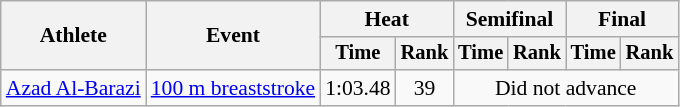<table class=wikitable style="font-size:90%">
<tr>
<th rowspan="2">Athlete</th>
<th rowspan="2">Event</th>
<th colspan="2">Heat</th>
<th colspan="2">Semifinal</th>
<th colspan="2">Final</th>
</tr>
<tr style="font-size:95%">
<th>Time</th>
<th>Rank</th>
<th>Time</th>
<th>Rank</th>
<th>Time</th>
<th>Rank</th>
</tr>
<tr align=center>
<td align=left><a href='#'>Azad Al-Barazi</a></td>
<td align=left><a href='#'>100 m breaststroke</a></td>
<td>1:03.48</td>
<td>39</td>
<td colspan=4>Did not advance</td>
</tr>
</table>
